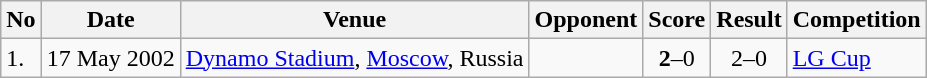<table class="wikitable" style="font-size:100%;">
<tr>
<th>No</th>
<th>Date</th>
<th>Venue</th>
<th>Opponent</th>
<th>Score</th>
<th>Result</th>
<th>Competition</th>
</tr>
<tr>
<td>1.</td>
<td>17 May 2002</td>
<td><a href='#'>Dynamo Stadium</a>, <a href='#'>Moscow</a>, Russia</td>
<td></td>
<td align=center><strong>2</strong>–0</td>
<td align=center>2–0</td>
<td><a href='#'>LG Cup</a></td>
</tr>
</table>
